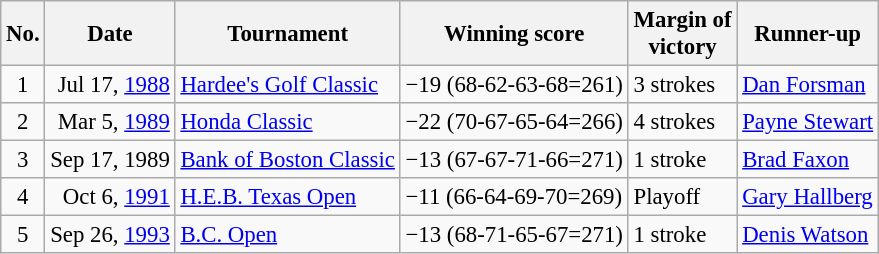<table class="wikitable" style="font-size:95%;">
<tr>
<th>No.</th>
<th>Date</th>
<th>Tournament</th>
<th>Winning score</th>
<th>Margin of<br>victory</th>
<th>Runner-up</th>
</tr>
<tr>
<td align=center>1</td>
<td align=right>Jul 17, <a href='#'>1988</a></td>
<td><a href='#'>Hardee's Golf Classic</a></td>
<td>−19 (68-62-63-68=261)</td>
<td>3 strokes</td>
<td> <a href='#'>Dan Forsman</a></td>
</tr>
<tr>
<td align=center>2</td>
<td align=right>Mar 5, <a href='#'>1989</a></td>
<td><a href='#'>Honda Classic</a></td>
<td>−22 (70-67-65-64=266)</td>
<td>4 strokes</td>
<td> <a href='#'>Payne Stewart</a></td>
</tr>
<tr>
<td align=center>3</td>
<td align=right>Sep 17, 1989</td>
<td><a href='#'>Bank of Boston Classic</a></td>
<td>−13 (67-67-71-66=271)</td>
<td>1 stroke</td>
<td> <a href='#'>Brad Faxon</a></td>
</tr>
<tr>
<td align=center>4</td>
<td align=right>Oct 6, <a href='#'>1991</a></td>
<td><a href='#'>H.E.B. Texas Open</a></td>
<td>−11 (66-64-69-70=269)</td>
<td>Playoff</td>
<td> <a href='#'>Gary Hallberg</a></td>
</tr>
<tr>
<td align=center>5</td>
<td align=right>Sep 26, <a href='#'>1993</a></td>
<td><a href='#'>B.C. Open</a></td>
<td>−13 (68-71-65-67=271)</td>
<td>1 stroke</td>
<td> <a href='#'>Denis Watson</a></td>
</tr>
</table>
